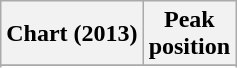<table class="wikitable plainrowheaders">
<tr>
<th scope="col">Chart (2013)</th>
<th scope="col">Peak<br>position</th>
</tr>
<tr>
</tr>
<tr>
</tr>
<tr>
</tr>
</table>
